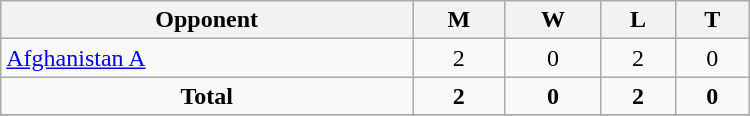<table class="wikitable" style="text-align: center; width: 500px;">
<tr>
<th>Opponent</th>
<th>M</th>
<th>W</th>
<th>L</th>
<th>T</th>
</tr>
<tr>
<td align="left"> <a href='#'>Afghanistan A</a></td>
<td>2</td>
<td>0</td>
<td>2</td>
<td>0</td>
</tr>
<tr>
<td><strong>Total</strong></td>
<td><strong>2</strong></td>
<td><strong>0</strong></td>
<td><strong>2</strong></td>
<td><strong>0</strong></td>
</tr>
<tr>
</tr>
</table>
